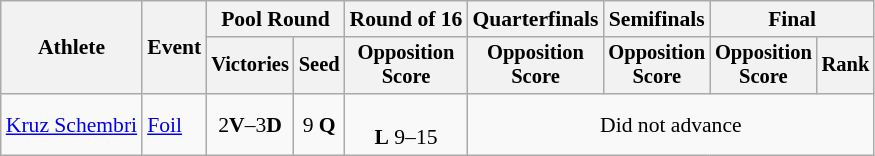<table class=wikitable style="font-size:90%">
<tr>
<th rowspan="2">Athlete</th>
<th rowspan="2">Event</th>
<th colspan=2>Pool Round</th>
<th>Round of 16</th>
<th>Quarterfinals</th>
<th>Semifinals</th>
<th colspan=2>Final</th>
</tr>
<tr style="font-size:95%">
<th>Victories</th>
<th>Seed</th>
<th>Opposition<br>Score</th>
<th>Opposition<br>Score</th>
<th>Opposition<br>Score</th>
<th>Opposition<br>Score</th>
<th>Rank</th>
</tr>
<tr align=center>
<td align=left><a href='#'>Kruz Schembri</a></td>
<td align=left><a href='#'>Foil</a></td>
<td>2<strong>V</strong>–3<strong>D</strong></td>
<td>9 <strong>Q</strong></td>
<td><br><strong>L</strong> 9–15</td>
<td colspan=4>Did not advance</td>
</tr>
</table>
